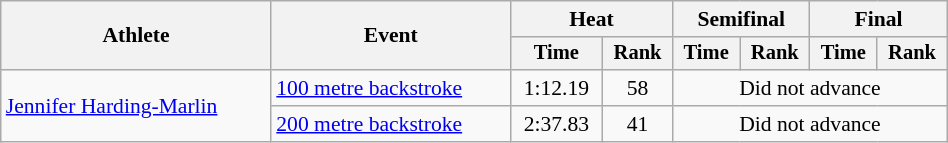<table class="wikitable" style="text-align:center; font-size:90%; width:50%;">
<tr>
<th rowspan="2">Athlete</th>
<th rowspan="2">Event</th>
<th colspan="2">Heat</th>
<th colspan="2">Semifinal</th>
<th colspan="2">Final</th>
</tr>
<tr style="font-size:95%">
<th>Time</th>
<th>Rank</th>
<th>Time</th>
<th>Rank</th>
<th>Time</th>
<th>Rank</th>
</tr>
<tr>
<td align=left rowspan=2><a href='#'>Jennifer Harding-Marlin</a></td>
<td align=left><a href='#'>100 metre backstroke</a></td>
<td>1:12.19</td>
<td>58</td>
<td colspan=4>Did not advance</td>
</tr>
<tr>
<td align=left><a href='#'>200 metre backstroke</a></td>
<td>2:37.83</td>
<td>41</td>
<td colspan=4>Did not advance</td>
</tr>
</table>
